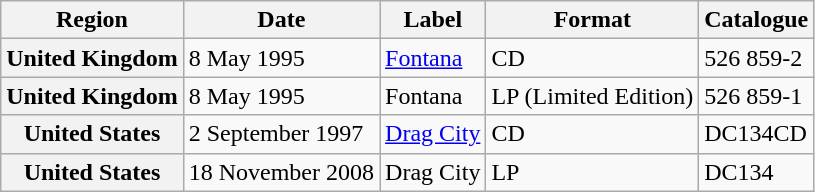<table class="wikitable plainrowheaders">
<tr>
<th>Region</th>
<th>Date</th>
<th>Label</th>
<th>Format</th>
<th>Catalogue</th>
</tr>
<tr>
<th scope="row">United Kingdom</th>
<td>8 May 1995</td>
<td><a href='#'>Fontana</a></td>
<td>CD</td>
<td>526 859-2</td>
</tr>
<tr>
<th scope="row">United Kingdom</th>
<td>8 May 1995</td>
<td>Fontana</td>
<td>LP (Limited Edition)</td>
<td>526 859-1</td>
</tr>
<tr>
<th scope="row">United States</th>
<td>2 September 1997</td>
<td><a href='#'>Drag City</a></td>
<td>CD</td>
<td>DC134CD</td>
</tr>
<tr>
<th scope="row">United States</th>
<td>18 November 2008</td>
<td>Drag City</td>
<td>LP</td>
<td>DC134</td>
</tr>
</table>
